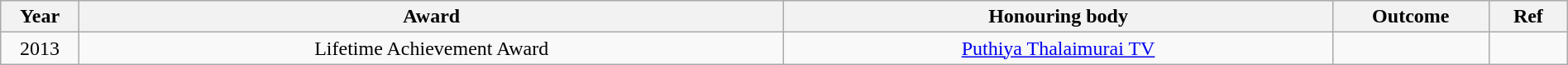<table class="wikitable" style="width:100%;">
<tr>
<th width=5%>Year</th>
<th style="width:45%;">Award</th>
<th style="width:35%;">Honouring body</th>
<th style="width:10%;">Outcome</th>
<th style="width:5%;">Ref</th>
</tr>
<tr>
<td style="text-align:center;">2013</td>
<td style="text-align:center;">Lifetime Achievement Award</td>
<td style="text-align:center;"><a href='#'>Puthiya Thalaimurai TV</a></td>
<td></td>
<td></td>
</tr>
</table>
